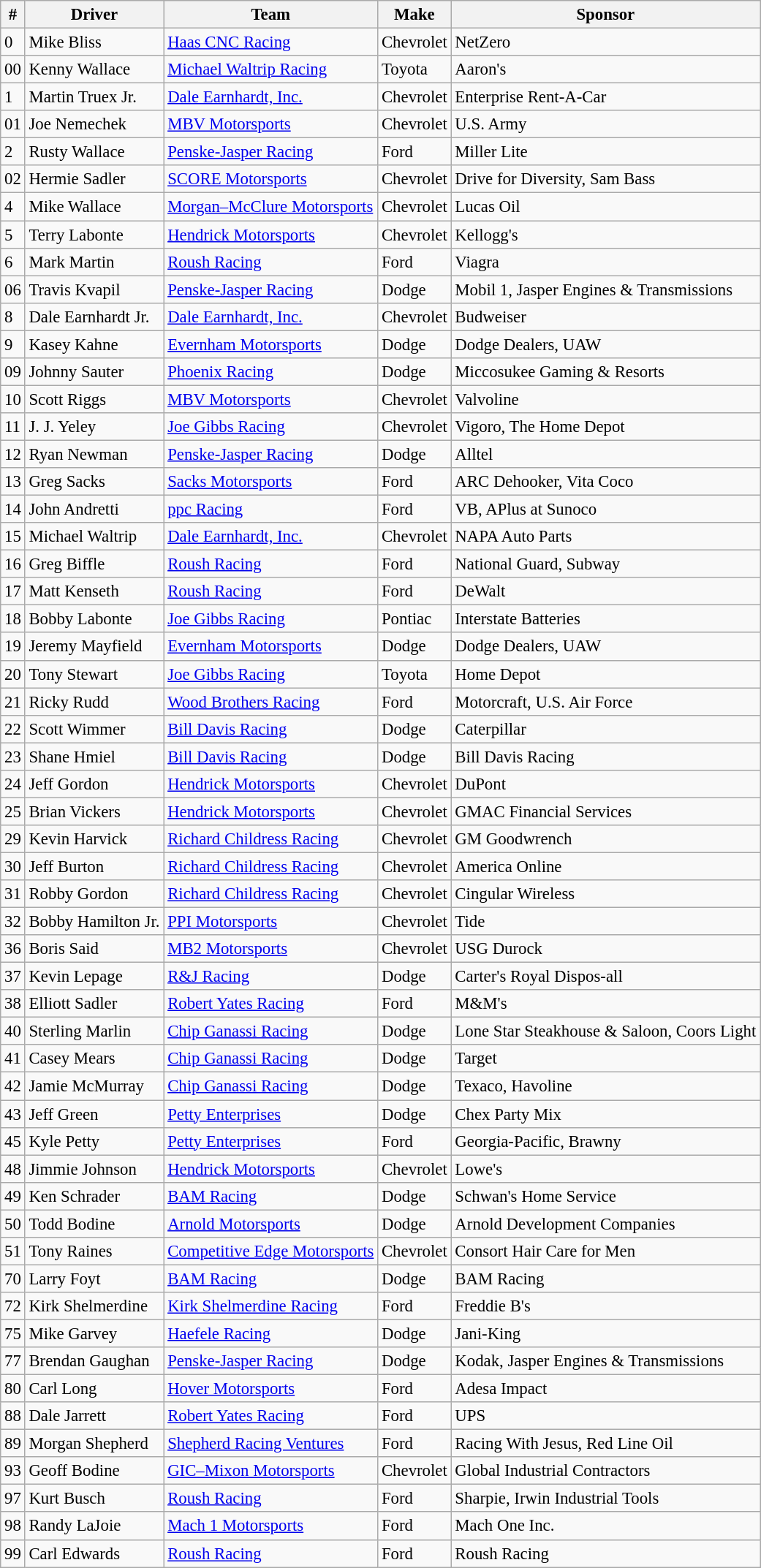<table class="wikitable sortable" style="font-size:95%">
<tr>
<th>#</th>
<th>Driver</th>
<th>Team</th>
<th>Make</th>
<th>Sponsor</th>
</tr>
<tr>
<td>0</td>
<td>Mike Bliss</td>
<td><a href='#'>Haas CNC Racing</a></td>
<td>Chevrolet</td>
<td>NetZero</td>
</tr>
<tr>
<td>00</td>
<td>Kenny Wallace</td>
<td><a href='#'>Michael Waltrip Racing</a></td>
<td>Toyota</td>
<td>Aaron's</td>
</tr>
<tr>
<td>1</td>
<td>Martin Truex Jr.</td>
<td><a href='#'>Dale Earnhardt, Inc.</a></td>
<td>Chevrolet</td>
<td>Enterprise Rent-A-Car</td>
</tr>
<tr>
<td>01</td>
<td>Joe Nemechek</td>
<td><a href='#'>MBV Motorsports</a></td>
<td>Chevrolet</td>
<td>U.S. Army</td>
</tr>
<tr>
<td>2</td>
<td>Rusty Wallace</td>
<td><a href='#'>Penske-Jasper Racing</a></td>
<td>Ford</td>
<td>Miller Lite</td>
</tr>
<tr>
<td>02</td>
<td>Hermie Sadler</td>
<td><a href='#'>SCORE Motorsports</a></td>
<td>Chevrolet</td>
<td>Drive for Diversity, Sam Bass</td>
</tr>
<tr>
<td>4</td>
<td>Mike Wallace</td>
<td><a href='#'>Morgan–McClure Motorsports</a></td>
<td>Chevrolet</td>
<td>Lucas Oil</td>
</tr>
<tr>
<td>5</td>
<td>Terry Labonte</td>
<td><a href='#'>Hendrick Motorsports</a></td>
<td>Chevrolet</td>
<td>Kellogg's</td>
</tr>
<tr>
<td>6</td>
<td>Mark Martin</td>
<td><a href='#'>Roush Racing</a></td>
<td>Ford</td>
<td>Viagra</td>
</tr>
<tr>
<td>06</td>
<td>Travis Kvapil</td>
<td><a href='#'>Penske-Jasper Racing</a></td>
<td>Dodge</td>
<td>Mobil 1, Jasper Engines & Transmissions</td>
</tr>
<tr>
<td>8</td>
<td>Dale Earnhardt Jr.</td>
<td><a href='#'>Dale Earnhardt, Inc.</a></td>
<td>Chevrolet</td>
<td>Budweiser</td>
</tr>
<tr>
<td>9</td>
<td>Kasey Kahne</td>
<td><a href='#'>Evernham Motorsports</a></td>
<td>Dodge</td>
<td>Dodge Dealers, UAW</td>
</tr>
<tr>
<td>09</td>
<td>Johnny Sauter</td>
<td><a href='#'>Phoenix Racing</a></td>
<td>Dodge</td>
<td>Miccosukee Gaming & Resorts</td>
</tr>
<tr>
<td>10</td>
<td>Scott Riggs</td>
<td><a href='#'>MBV Motorsports</a></td>
<td>Chevrolet</td>
<td>Valvoline</td>
</tr>
<tr>
<td>11</td>
<td>J. J. Yeley</td>
<td><a href='#'>Joe Gibbs Racing</a></td>
<td>Chevrolet</td>
<td>Vigoro, The Home Depot</td>
</tr>
<tr>
<td>12</td>
<td>Ryan Newman</td>
<td><a href='#'>Penske-Jasper Racing</a></td>
<td>Dodge</td>
<td>Alltel</td>
</tr>
<tr>
<td>13</td>
<td>Greg Sacks</td>
<td><a href='#'>Sacks Motorsports</a></td>
<td>Ford</td>
<td>ARC Dehooker, Vita Coco</td>
</tr>
<tr>
<td>14</td>
<td>John Andretti</td>
<td><a href='#'>ppc Racing</a></td>
<td>Ford</td>
<td>VB, APlus at Sunoco</td>
</tr>
<tr>
<td>15</td>
<td>Michael Waltrip</td>
<td><a href='#'>Dale Earnhardt, Inc.</a></td>
<td>Chevrolet</td>
<td>NAPA Auto Parts</td>
</tr>
<tr>
<td>16</td>
<td>Greg Biffle</td>
<td><a href='#'>Roush Racing</a></td>
<td>Ford</td>
<td>National Guard, Subway</td>
</tr>
<tr>
<td>17</td>
<td>Matt Kenseth</td>
<td><a href='#'>Roush Racing</a></td>
<td>Ford</td>
<td>DeWalt</td>
</tr>
<tr>
<td>18</td>
<td>Bobby Labonte</td>
<td><a href='#'>Joe Gibbs Racing</a></td>
<td>Pontiac</td>
<td>Interstate Batteries</td>
</tr>
<tr>
<td>19</td>
<td>Jeremy Mayfield</td>
<td><a href='#'>Evernham Motorsports</a></td>
<td>Dodge</td>
<td>Dodge Dealers, UAW</td>
</tr>
<tr>
<td>20</td>
<td>Tony Stewart</td>
<td><a href='#'>Joe Gibbs Racing</a></td>
<td>Toyota</td>
<td>Home Depot</td>
</tr>
<tr>
<td>21</td>
<td>Ricky Rudd</td>
<td><a href='#'>Wood Brothers Racing</a></td>
<td>Ford</td>
<td>Motorcraft, U.S. Air Force</td>
</tr>
<tr>
<td>22</td>
<td>Scott Wimmer</td>
<td><a href='#'>Bill Davis Racing</a></td>
<td>Dodge</td>
<td>Caterpillar</td>
</tr>
<tr>
<td>23</td>
<td>Shane Hmiel</td>
<td><a href='#'>Bill Davis Racing</a></td>
<td>Dodge</td>
<td>Bill Davis Racing</td>
</tr>
<tr>
<td>24</td>
<td>Jeff Gordon</td>
<td><a href='#'>Hendrick Motorsports</a></td>
<td>Chevrolet</td>
<td>DuPont</td>
</tr>
<tr>
<td>25</td>
<td>Brian Vickers</td>
<td><a href='#'>Hendrick Motorsports</a></td>
<td>Chevrolet</td>
<td>GMAC Financial Services</td>
</tr>
<tr>
<td>29</td>
<td>Kevin Harvick</td>
<td><a href='#'>Richard Childress Racing</a></td>
<td>Chevrolet</td>
<td>GM Goodwrench</td>
</tr>
<tr>
<td>30</td>
<td>Jeff Burton</td>
<td><a href='#'>Richard Childress Racing</a></td>
<td>Chevrolet</td>
<td>America Online</td>
</tr>
<tr>
<td>31</td>
<td>Robby Gordon</td>
<td><a href='#'>Richard Childress Racing</a></td>
<td>Chevrolet</td>
<td>Cingular Wireless</td>
</tr>
<tr>
<td>32</td>
<td>Bobby Hamilton Jr.</td>
<td><a href='#'>PPI Motorsports</a></td>
<td>Chevrolet</td>
<td>Tide</td>
</tr>
<tr>
<td>36</td>
<td>Boris Said</td>
<td><a href='#'>MB2 Motorsports</a></td>
<td>Chevrolet</td>
<td>USG Durock</td>
</tr>
<tr>
<td>37</td>
<td>Kevin Lepage</td>
<td><a href='#'>R&J Racing</a></td>
<td>Dodge</td>
<td>Carter's Royal Dispos-all</td>
</tr>
<tr>
<td>38</td>
<td>Elliott Sadler</td>
<td><a href='#'>Robert Yates Racing</a></td>
<td>Ford</td>
<td>M&M's</td>
</tr>
<tr>
<td>40</td>
<td>Sterling Marlin</td>
<td><a href='#'>Chip Ganassi Racing</a></td>
<td>Dodge</td>
<td>Lone Star Steakhouse & Saloon, Coors Light</td>
</tr>
<tr>
<td>41</td>
<td>Casey Mears</td>
<td><a href='#'>Chip Ganassi Racing</a></td>
<td>Dodge</td>
<td>Target</td>
</tr>
<tr>
<td>42</td>
<td>Jamie McMurray</td>
<td><a href='#'>Chip Ganassi Racing</a></td>
<td>Dodge</td>
<td>Texaco, Havoline</td>
</tr>
<tr>
<td>43</td>
<td>Jeff Green</td>
<td><a href='#'>Petty Enterprises</a></td>
<td>Dodge</td>
<td>Chex Party Mix</td>
</tr>
<tr>
<td>45</td>
<td>Kyle Petty</td>
<td><a href='#'>Petty Enterprises</a></td>
<td>Ford</td>
<td>Georgia-Pacific, Brawny</td>
</tr>
<tr>
<td>48</td>
<td>Jimmie Johnson</td>
<td><a href='#'>Hendrick Motorsports</a></td>
<td>Chevrolet</td>
<td>Lowe's</td>
</tr>
<tr>
<td>49</td>
<td>Ken Schrader</td>
<td><a href='#'>BAM Racing</a></td>
<td>Dodge</td>
<td>Schwan's Home Service</td>
</tr>
<tr>
<td>50</td>
<td>Todd Bodine</td>
<td><a href='#'>Arnold Motorsports</a></td>
<td>Dodge</td>
<td>Arnold Development Companies</td>
</tr>
<tr>
<td>51</td>
<td>Tony Raines</td>
<td><a href='#'>Competitive Edge Motorsports</a></td>
<td>Chevrolet</td>
<td>Consort Hair Care for Men</td>
</tr>
<tr>
<td>70</td>
<td>Larry Foyt</td>
<td><a href='#'>BAM Racing</a></td>
<td>Dodge</td>
<td>BAM Racing</td>
</tr>
<tr>
<td>72</td>
<td>Kirk Shelmerdine</td>
<td><a href='#'>Kirk Shelmerdine Racing</a></td>
<td>Ford</td>
<td>Freddie B's</td>
</tr>
<tr>
<td>75</td>
<td>Mike Garvey</td>
<td><a href='#'>Haefele Racing</a></td>
<td>Dodge</td>
<td>Jani-King</td>
</tr>
<tr>
<td>77</td>
<td>Brendan Gaughan</td>
<td><a href='#'>Penske-Jasper Racing</a></td>
<td>Dodge</td>
<td>Kodak, Jasper Engines & Transmissions</td>
</tr>
<tr>
<td>80</td>
<td>Carl Long</td>
<td><a href='#'>Hover Motorsports</a></td>
<td>Ford</td>
<td>Adesa Impact</td>
</tr>
<tr>
<td>88</td>
<td>Dale Jarrett</td>
<td><a href='#'>Robert Yates Racing</a></td>
<td>Ford</td>
<td>UPS</td>
</tr>
<tr>
<td>89</td>
<td>Morgan Shepherd</td>
<td><a href='#'>Shepherd Racing Ventures</a></td>
<td>Ford</td>
<td>Racing With Jesus, Red Line Oil</td>
</tr>
<tr>
<td>93</td>
<td>Geoff Bodine</td>
<td><a href='#'>GIC–Mixon Motorsports</a></td>
<td>Chevrolet</td>
<td>Global Industrial Contractors</td>
</tr>
<tr>
<td>97</td>
<td>Kurt Busch</td>
<td><a href='#'>Roush Racing</a></td>
<td>Ford</td>
<td>Sharpie, Irwin Industrial Tools</td>
</tr>
<tr>
<td>98</td>
<td>Randy LaJoie</td>
<td><a href='#'>Mach 1 Motorsports</a></td>
<td>Ford</td>
<td>Mach One Inc.</td>
</tr>
<tr>
<td>99</td>
<td>Carl Edwards</td>
<td><a href='#'>Roush Racing</a></td>
<td>Ford</td>
<td>Roush Racing</td>
</tr>
</table>
